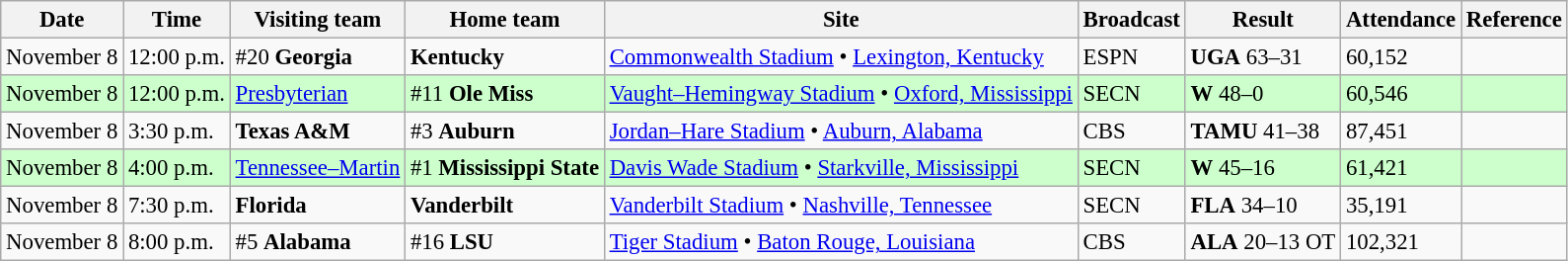<table class="wikitable" style="font-size:95%;">
<tr>
<th>Date</th>
<th>Time</th>
<th>Visiting team</th>
<th>Home team</th>
<th>Site</th>
<th>Broadcast</th>
<th>Result</th>
<th>Attendance</th>
<th class="unsortable">Reference</th>
</tr>
<tr bgcolor=>
<td>November 8</td>
<td>12:00 p.m.</td>
<td>#20 <strong>Georgia</strong></td>
<td><strong>Kentucky</strong></td>
<td><a href='#'>Commonwealth Stadium</a> • <a href='#'>Lexington, Kentucky</a></td>
<td>ESPN</td>
<td><strong>UGA</strong> 63–31</td>
<td>60,152</td>
<td></td>
</tr>
<tr bgcolor=ccffcc>
<td>November 8</td>
<td>12:00 p.m.</td>
<td><a href='#'>Presbyterian</a></td>
<td>#11 <strong>Ole Miss</strong></td>
<td><a href='#'>Vaught–Hemingway Stadium</a> • <a href='#'>Oxford, Mississippi</a></td>
<td>SECN</td>
<td><strong>W</strong> 48–0</td>
<td>60,546</td>
<td></td>
</tr>
<tr bgcolor=>
<td>November 8</td>
<td>3:30 p.m.</td>
<td><strong>Texas A&M</strong></td>
<td>#3 <strong>Auburn</strong></td>
<td><a href='#'>Jordan–Hare Stadium</a> • <a href='#'>Auburn, Alabama</a></td>
<td>CBS</td>
<td><strong>TAMU</strong> 41–38</td>
<td>87,451</td>
<td></td>
</tr>
<tr bgcolor=ccffcc>
<td>November 8</td>
<td>4:00 p.m.</td>
<td><a href='#'>Tennessee–Martin</a></td>
<td>#1 <strong>Mississippi State</strong></td>
<td><a href='#'>Davis Wade Stadium</a> • <a href='#'>Starkville, Mississippi</a></td>
<td>SECN</td>
<td><strong>W</strong> 45–16</td>
<td>61,421</td>
<td></td>
</tr>
<tr bgcolor=>
<td>November 8</td>
<td>7:30 p.m.</td>
<td><strong>Florida</strong></td>
<td><strong>Vanderbilt</strong></td>
<td><a href='#'>Vanderbilt Stadium</a> • <a href='#'>Nashville, Tennessee</a></td>
<td>SECN</td>
<td><strong>FLA</strong> 34–10</td>
<td>35,191</td>
<td></td>
</tr>
<tr bgcolor=>
<td>November 8</td>
<td>8:00 p.m.</td>
<td>#5 <strong>Alabama</strong></td>
<td>#16 <strong>LSU</strong></td>
<td><a href='#'>Tiger Stadium</a> • <a href='#'>Baton Rouge, Louisiana</a></td>
<td>CBS</td>
<td><strong>ALA</strong> 20–13 OT</td>
<td>102,321</td>
<td></td>
</tr>
</table>
